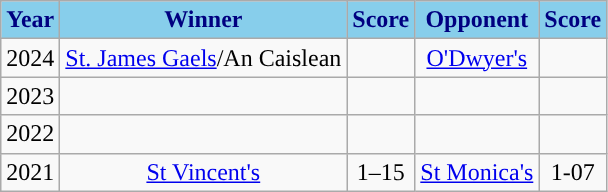<table class="wikitable" style="text-align:center;">
<tr>
<th style="background:skyblue;color:navy;">Year</th>
<th style="background:skyblue;color:navy;">Winner</th>
<th style="background:skyblue;color:navy;">Score</th>
<th style="background:skyblue;color:navy;">Opponent</th>
<th style="background:skyblue;color:navy;">Score</th>
</tr>
<tr>
<td>2024</td>
<td><a href='#'>St. James Gaels</a>/An Caislean</td>
<td></td>
<td><a href='#'>O'Dwyer's</a></td>
<td></td>
</tr>
<tr>
<td>2023</td>
<td></td>
<td></td>
<td></td>
<td></td>
</tr>
<tr>
<td>2022</td>
<td></td>
<td></td>
<td></td>
<td></td>
</tr>
<tr>
<td>2021</td>
<td><a href='#'>St Vincent's</a></td>
<td>1–15</td>
<td><a href='#'>St Monica's</a></td>
<td>1-07</td>
</tr>
</table>
